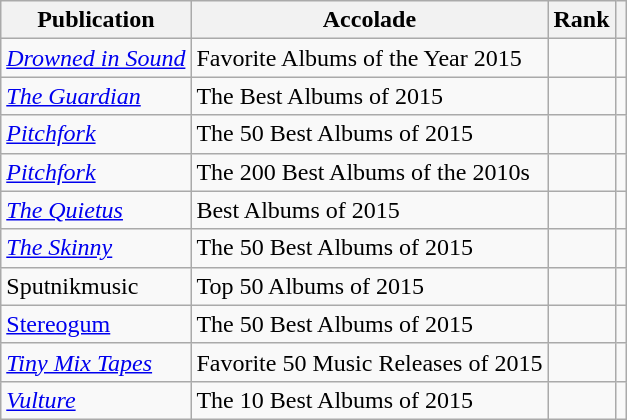<table class="sortable wikitable">
<tr>
<th>Publication</th>
<th>Accolade</th>
<th>Rank</th>
<th class="unsortable"></th>
</tr>
<tr>
<td><em><a href='#'>Drowned in Sound</a></em></td>
<td>Favorite Albums of the Year 2015</td>
<td></td>
<td></td>
</tr>
<tr>
<td><em><a href='#'>The Guardian</a></em></td>
<td>The Best Albums of 2015</td>
<td></td>
<td></td>
</tr>
<tr>
<td><em><a href='#'>Pitchfork</a></em></td>
<td>The 50 Best Albums of 2015</td>
<td></td>
<td></td>
</tr>
<tr>
<td><em><a href='#'>Pitchfork</a></em></td>
<td>The 200 Best Albums of the 2010s</td>
<td></td>
<td></td>
</tr>
<tr>
<td><em><a href='#'>The Quietus</a></em></td>
<td>Best Albums of 2015</td>
<td></td>
<td></td>
</tr>
<tr>
<td><em><a href='#'>The Skinny</a></em></td>
<td>The 50 Best Albums of 2015</td>
<td></td>
<td></td>
</tr>
<tr>
<td>Sputnikmusic</td>
<td>Top 50 Albums of 2015</td>
<td></td>
<td></td>
</tr>
<tr>
<td><a href='#'>Stereogum</a></td>
<td>The 50 Best Albums of 2015</td>
<td></td>
<td></td>
</tr>
<tr>
<td><em><a href='#'>Tiny Mix Tapes</a></em></td>
<td>Favorite 50 Music Releases of 2015</td>
<td></td>
<td></td>
</tr>
<tr>
<td><em><a href='#'>Vulture</a></em></td>
<td>The 10 Best Albums of 2015</td>
<td></td>
<td></td>
</tr>
</table>
